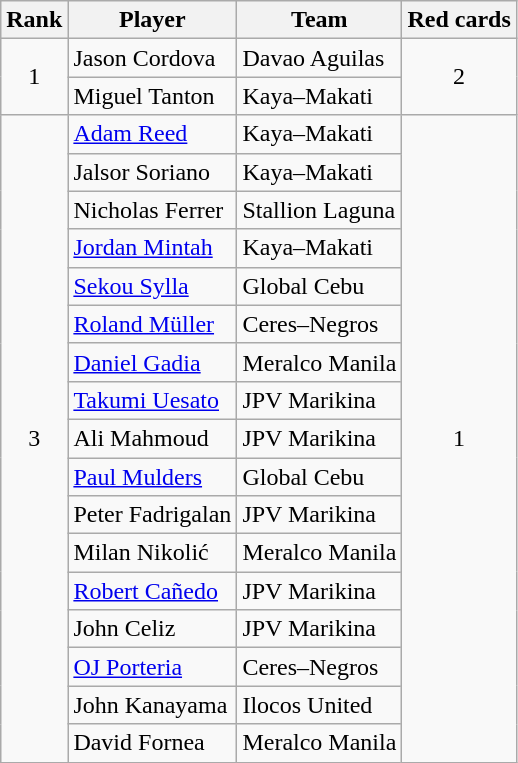<table class="wikitable">
<tr>
<th>Rank</th>
<th>Player</th>
<th>Team</th>
<th>Red cards</th>
</tr>
<tr>
<td rowspan="2" style="text-align: center;">1</td>
<td> Jason Cordova</td>
<td>Davao Aguilas</td>
<td rowspan="2" style="text-align: center;">2</td>
</tr>
<tr>
<td> Miguel Tanton</td>
<td>Kaya–Makati</td>
</tr>
<tr>
<td rowspan="18" style="text-align: center;">3</td>
<td> <a href='#'>Adam Reed</a></td>
<td>Kaya–Makati</td>
<td rowspan="18" style="text-align: center;">1</td>
</tr>
<tr>
<td> Jalsor Soriano</td>
<td>Kaya–Makati</td>
</tr>
<tr>
<td> Nicholas Ferrer</td>
<td>Stallion Laguna</td>
</tr>
<tr>
<td> <a href='#'>Jordan Mintah</a></td>
<td>Kaya–Makati</td>
</tr>
<tr>
<td> <a href='#'>Sekou Sylla</a></td>
<td>Global Cebu</td>
</tr>
<tr>
<td> <a href='#'>Roland Müller</a></td>
<td>Ceres–Negros</td>
</tr>
<tr>
<td> <a href='#'>Daniel Gadia</a></td>
<td>Meralco Manila</td>
</tr>
<tr>
<td> <a href='#'>Takumi Uesato</a></td>
<td>JPV Marikina</td>
</tr>
<tr>
<td> Ali Mahmoud</td>
<td>JPV Marikina</td>
</tr>
<tr>
<td> <a href='#'>Paul Mulders</a></td>
<td>Global Cebu</td>
</tr>
<tr>
<td> Peter Fadrigalan</td>
<td>JPV Marikina</td>
</tr>
<tr>
<td> Milan Nikolić</td>
<td>Meralco Manila</td>
</tr>
<tr>
<td> <a href='#'>Robert Cañedo</a></td>
<td>JPV Marikina</td>
</tr>
<tr>
<td> John Celiz</td>
<td>JPV Marikina</td>
</tr>
<tr>
<td> <a href='#'>OJ Porteria</a></td>
<td>Ceres–Negros</td>
</tr>
<tr>
<td> John Kanayama</td>
<td>Ilocos United</td>
</tr>
<tr>
<td> David Fornea</td>
<td>Meralco Manila</td>
</tr>
</table>
